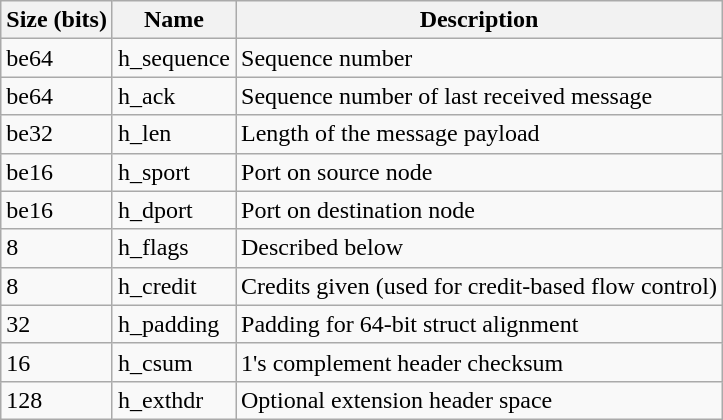<table class="wikitable">
<tr>
<th>Size (bits)</th>
<th>Name</th>
<th>Description</th>
</tr>
<tr>
<td>be64</td>
<td>h_sequence</td>
<td>Sequence number</td>
</tr>
<tr>
<td>be64</td>
<td>h_ack</td>
<td>Sequence number of last received message</td>
</tr>
<tr>
<td>be32</td>
<td>h_len</td>
<td>Length of the message payload</td>
</tr>
<tr>
<td>be16</td>
<td>h_sport</td>
<td>Port on source node</td>
</tr>
<tr>
<td>be16</td>
<td>h_dport</td>
<td>Port on destination node</td>
</tr>
<tr>
<td>8</td>
<td>h_flags</td>
<td>Described below</td>
</tr>
<tr>
<td>8</td>
<td>h_credit</td>
<td>Credits given (used for credit-based flow control)</td>
</tr>
<tr>
<td>32</td>
<td>h_padding</td>
<td>Padding for 64-bit struct alignment</td>
</tr>
<tr>
<td>16</td>
<td>h_csum</td>
<td>1's complement header checksum</td>
</tr>
<tr>
<td>128</td>
<td>h_exthdr</td>
<td>Optional extension header space</td>
</tr>
</table>
